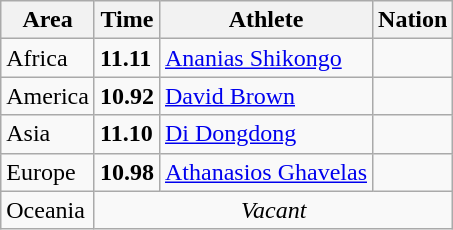<table class="wikitable">
<tr>
<th>Area</th>
<th>Time</th>
<th>Athlete</th>
<th>Nation</th>
</tr>
<tr>
<td>Africa</td>
<td><strong>11.11</strong></td>
<td><a href='#'>Ananias Shikongo</a></td>
<td></td>
</tr>
<tr>
<td>America</td>
<td><strong>10.92</strong> </td>
<td><a href='#'>David Brown</a></td>
<td></td>
</tr>
<tr>
<td>Asia</td>
<td><strong>11.10</strong></td>
<td><a href='#'>Di Dongdong</a></td>
<td></td>
</tr>
<tr>
<td>Europe</td>
<td><strong>10.98</strong></td>
<td><a href='#'>Athanasios Ghavelas</a></td>
<td></td>
</tr>
<tr>
<td>Oceania</td>
<td colspan="3" align="center"><em>Vacant</em></td>
</tr>
</table>
